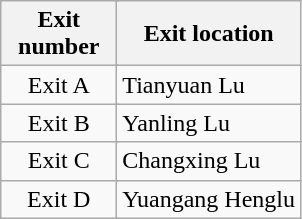<table class="wikitable">
<tr>
<th style="width:70px" colspan="2">Exit number</th>
<th>Exit location</th>
</tr>
<tr>
<td align="center" colspan="2">Exit A</td>
<td>Tianyuan Lu</td>
</tr>
<tr>
<td align="center" colspan="2">Exit B</td>
<td>Yanling Lu</td>
</tr>
<tr>
<td align="center" colspan="2">Exit C</td>
<td>Changxing Lu</td>
</tr>
<tr>
<td align="center" colspan="2">Exit D</td>
<td>Yuangang Henglu</td>
</tr>
</table>
